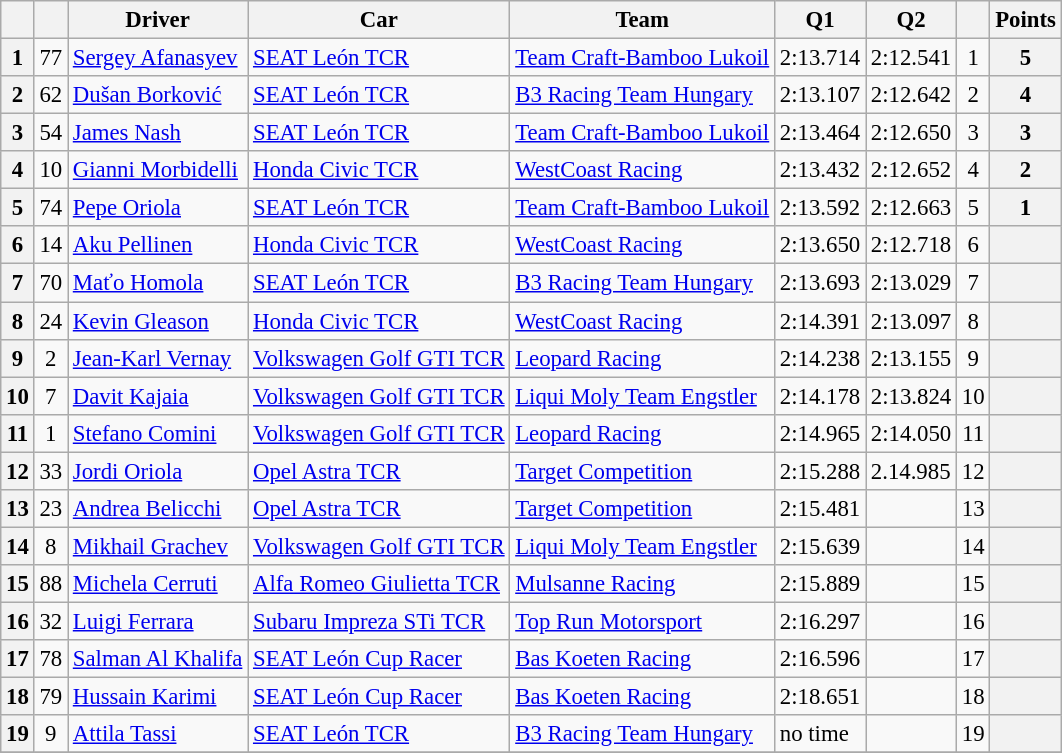<table class="wikitable sortable" style="font-size:95%">
<tr>
<th></th>
<th></th>
<th>Driver</th>
<th>Car</th>
<th>Team</th>
<th>Q1</th>
<th>Q2</th>
<th></th>
<th>Points</th>
</tr>
<tr>
<th>1</th>
<td align=center>77</td>
<td> <a href='#'>Sergey Afanasyev</a></td>
<td><a href='#'>SEAT León TCR</a></td>
<td> <a href='#'>Team Craft-Bamboo Lukoil</a></td>
<td>2:13.714</td>
<td>2:12.541</td>
<td align=center>1</td>
<th>5</th>
</tr>
<tr>
<th>2</th>
<td align=center>62</td>
<td> <a href='#'>Dušan Borković</a></td>
<td><a href='#'>SEAT León TCR</a></td>
<td> <a href='#'>B3 Racing Team Hungary</a></td>
<td>2:13.107</td>
<td>2:12.642</td>
<td align=center>2</td>
<th>4</th>
</tr>
<tr>
<th>3</th>
<td align=center>54</td>
<td> <a href='#'>James Nash</a></td>
<td><a href='#'>SEAT León TCR</a></td>
<td> <a href='#'>Team Craft-Bamboo Lukoil</a></td>
<td>2:13.464</td>
<td>2:12.650</td>
<td align=center>3</td>
<th>3</th>
</tr>
<tr>
<th>4</th>
<td align=center>10</td>
<td> <a href='#'>Gianni Morbidelli</a></td>
<td><a href='#'>Honda Civic TCR</a></td>
<td> <a href='#'>WestCoast Racing</a></td>
<td>2:13.432</td>
<td>2:12.652</td>
<td align=center>4</td>
<th>2</th>
</tr>
<tr>
<th>5</th>
<td align=center>74</td>
<td> <a href='#'>Pepe Oriola</a></td>
<td><a href='#'>SEAT León TCR</a></td>
<td> <a href='#'>Team Craft-Bamboo Lukoil</a></td>
<td>2:13.592</td>
<td>2:12.663</td>
<td align=center>5</td>
<th>1</th>
</tr>
<tr>
<th>6</th>
<td align=center>14</td>
<td> <a href='#'>Aku Pellinen</a></td>
<td><a href='#'>Honda Civic TCR</a></td>
<td> <a href='#'>WestCoast Racing</a></td>
<td>2:13.650</td>
<td>2:12.718</td>
<td align=center>6</td>
<th></th>
</tr>
<tr>
<th>7</th>
<td align=center>70</td>
<td> <a href='#'>Maťo Homola</a></td>
<td><a href='#'>SEAT León TCR</a></td>
<td> <a href='#'>B3 Racing Team Hungary</a></td>
<td>2:13.693</td>
<td>2:13.029</td>
<td align=center>7</td>
<th></th>
</tr>
<tr>
<th>8</th>
<td align=center>24</td>
<td> <a href='#'>Kevin Gleason</a></td>
<td><a href='#'>Honda Civic TCR</a></td>
<td> <a href='#'>WestCoast Racing</a></td>
<td>2:14.391</td>
<td>2:13.097</td>
<td align=center>8</td>
<th></th>
</tr>
<tr>
<th>9</th>
<td align=center>2</td>
<td> <a href='#'>Jean-Karl Vernay</a></td>
<td><a href='#'>Volkswagen Golf GTI TCR</a></td>
<td> <a href='#'>Leopard Racing</a></td>
<td>2:14.238</td>
<td>2:13.155</td>
<td align=center>9</td>
<th></th>
</tr>
<tr>
<th>10</th>
<td align=center>7</td>
<td> <a href='#'>Davit Kajaia</a></td>
<td><a href='#'>Volkswagen Golf GTI TCR</a></td>
<td> <a href='#'>Liqui Moly Team Engstler</a></td>
<td>2:14.178</td>
<td>2:13.824</td>
<td align=center>10</td>
<th></th>
</tr>
<tr>
<th>11</th>
<td align=center>1</td>
<td> <a href='#'>Stefano Comini</a></td>
<td><a href='#'>Volkswagen Golf GTI TCR</a></td>
<td> <a href='#'>Leopard Racing</a></td>
<td>2:14.965</td>
<td>2:14.050</td>
<td align=center>11</td>
<th></th>
</tr>
<tr>
<th>12</th>
<td align=center>33</td>
<td> <a href='#'>Jordi Oriola</a></td>
<td><a href='#'>Opel Astra TCR</a></td>
<td> <a href='#'>Target Competition</a></td>
<td>2:15.288</td>
<td>2.14.985</td>
<td align=center>12</td>
<th></th>
</tr>
<tr>
<th>13</th>
<td align=center>23</td>
<td> <a href='#'>Andrea Belicchi</a></td>
<td><a href='#'>Opel Astra TCR</a></td>
<td> <a href='#'>Target Competition</a></td>
<td>2:15.481</td>
<td></td>
<td align=center>13</td>
<th></th>
</tr>
<tr>
<th>14</th>
<td align=center>8</td>
<td> <a href='#'>Mikhail Grachev</a></td>
<td><a href='#'>Volkswagen Golf GTI TCR</a></td>
<td> <a href='#'>Liqui Moly Team Engstler</a></td>
<td>2:15.639</td>
<td></td>
<td align=center>14</td>
<th></th>
</tr>
<tr>
<th>15</th>
<td align=center>88</td>
<td> <a href='#'>Michela Cerruti</a></td>
<td><a href='#'>Alfa Romeo Giulietta TCR</a></td>
<td> <a href='#'>Mulsanne Racing</a></td>
<td>2:15.889</td>
<td></td>
<td align=center>15</td>
<th></th>
</tr>
<tr>
<th>16</th>
<td align=center>32</td>
<td> <a href='#'>Luigi Ferrara</a></td>
<td><a href='#'>Subaru Impreza STi TCR</a></td>
<td> <a href='#'>Top Run Motorsport</a></td>
<td>2:16.297</td>
<td></td>
<td align=center>16</td>
<th></th>
</tr>
<tr>
<th>17</th>
<td align=center>78</td>
<td> <a href='#'>Salman Al Khalifa</a></td>
<td><a href='#'>SEAT León Cup Racer</a></td>
<td> <a href='#'>Bas Koeten Racing</a></td>
<td>2:16.596</td>
<td></td>
<td align=center>17</td>
<th></th>
</tr>
<tr>
<th>18</th>
<td align=center>79</td>
<td> <a href='#'>Hussain Karimi</a></td>
<td><a href='#'>SEAT León Cup Racer</a></td>
<td> <a href='#'>Bas Koeten Racing</a></td>
<td>2:18.651</td>
<td></td>
<td align=center>18</td>
<th></th>
</tr>
<tr>
<th>19</th>
<td align=center>9</td>
<td> <a href='#'>Attila Tassi</a></td>
<td><a href='#'>SEAT León TCR</a></td>
<td> <a href='#'>B3 Racing Team Hungary</a></td>
<td>no time</td>
<td></td>
<td align=center>19</td>
<th></th>
</tr>
<tr>
</tr>
</table>
